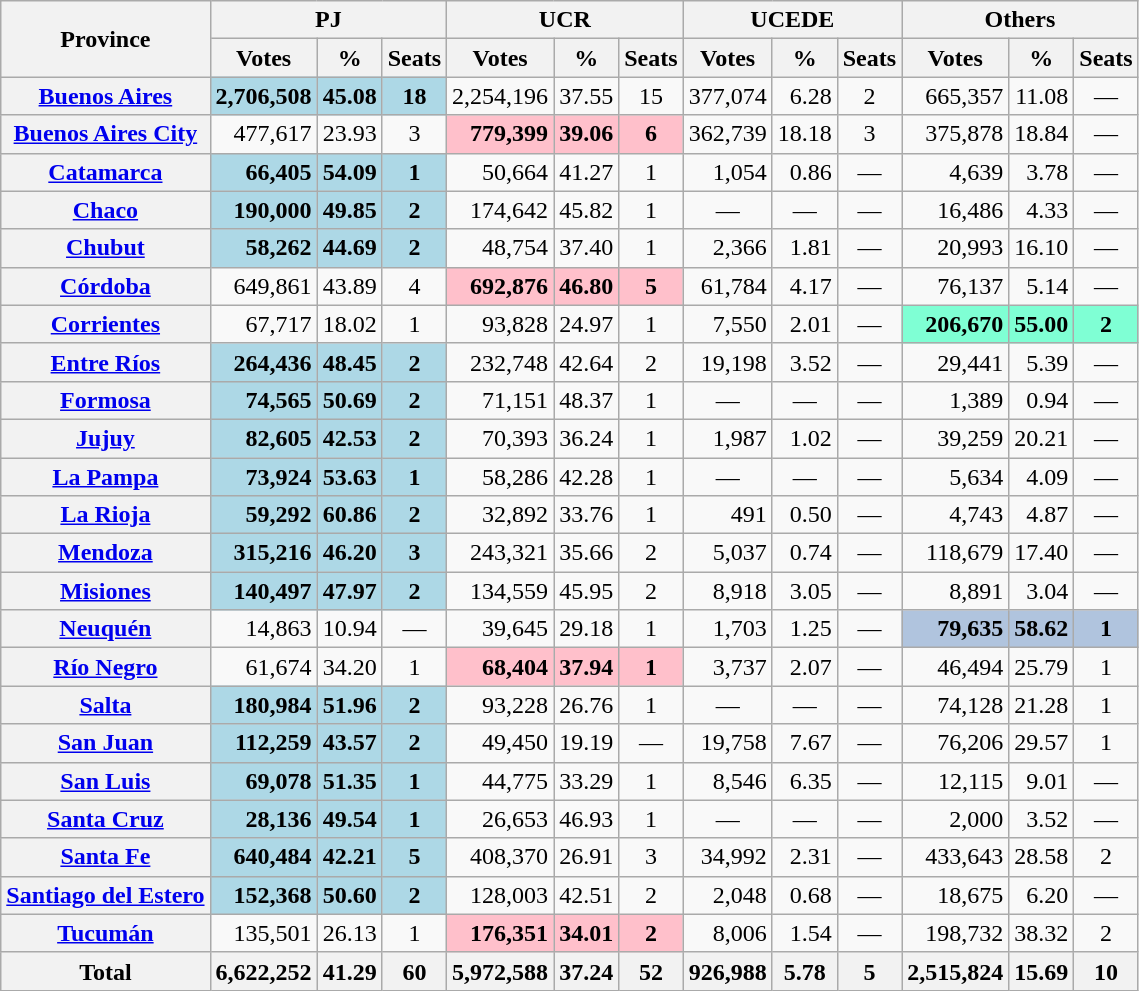<table class="wikitable sortable plainrowheaders" style="text-align:right;">
<tr>
<th rowspan=2>Province</th>
<th colspan=3>PJ</th>
<th colspan=3>UCR</th>
<th colspan=3>UCEDE</th>
<th colspan=3>Others</th>
</tr>
<tr>
<th>Votes</th>
<th>%</th>
<th>Seats</th>
<th>Votes</th>
<th>%</th>
<th>Seats</th>
<th>Votes</th>
<th>%</th>
<th>Seats</th>
<th>Votes</th>
<th>%</th>
<th>Seats</th>
</tr>
<tr>
<th scope=row><a href='#'>Buenos Aires</a></th>
<td bgcolor=lightblue><strong>2,706,508</strong></td>
<td bgcolor=lightblue><strong>45.08</strong></td>
<td align=center bgcolor=lightblue><strong>18</strong></td>
<td>2,254,196</td>
<td>37.55</td>
<td align=center>15</td>
<td>377,074</td>
<td>6.28</td>
<td align=center>2</td>
<td>665,357</td>
<td>11.08</td>
<td align=center>—</td>
</tr>
<tr>
<th scope=row><a href='#'>Buenos Aires City</a></th>
<td>477,617</td>
<td>23.93</td>
<td align=center>3</td>
<td bgcolor=pink><strong>779,399</strong></td>
<td bgcolor=pink><strong>39.06</strong></td>
<td align=center bgcolor=pink><strong>6</strong></td>
<td>362,739</td>
<td>18.18</td>
<td align=center>3</td>
<td>375,878</td>
<td>18.84</td>
<td align=center>—</td>
</tr>
<tr>
<th scope=row><a href='#'>Catamarca</a></th>
<td bgcolor=lightblue><strong>66,405</strong></td>
<td bgcolor=lightblue><strong>54.09</strong></td>
<td align=center bgcolor=lightblue><strong>1</strong></td>
<td>50,664</td>
<td>41.27</td>
<td align=center>1</td>
<td>1,054</td>
<td>0.86</td>
<td align=center>—</td>
<td>4,639</td>
<td>3.78</td>
<td align=center>—</td>
</tr>
<tr>
<th scope=row><a href='#'>Chaco</a></th>
<td bgcolor=lightblue><strong>190,000</strong></td>
<td bgcolor=lightblue><strong>49.85</strong></td>
<td align=center bgcolor=lightblue><strong>2</strong></td>
<td>174,642</td>
<td>45.82</td>
<td align=center>1</td>
<td align=center>—</td>
<td align=center>—</td>
<td align=center>—</td>
<td>16,486</td>
<td>4.33</td>
<td align=center>—</td>
</tr>
<tr>
<th scope=row><a href='#'>Chubut</a></th>
<td bgcolor=lightblue><strong>58,262</strong></td>
<td bgcolor=lightblue><strong>44.69</strong></td>
<td align=center bgcolor=lightblue><strong>2</strong></td>
<td>48,754</td>
<td>37.40</td>
<td align=center>1</td>
<td>2,366</td>
<td>1.81</td>
<td align=center>—</td>
<td>20,993</td>
<td>16.10</td>
<td align=center>—</td>
</tr>
<tr>
<th scope=row><a href='#'>Córdoba</a></th>
<td>649,861</td>
<td>43.89</td>
<td align=center>4</td>
<td bgcolor=pink><strong>692,876</strong></td>
<td bgcolor=pink><strong>46.80</strong></td>
<td align=center bgcolor=pink><strong>5</strong></td>
<td>61,784</td>
<td>4.17</td>
<td align=center>—</td>
<td>76,137</td>
<td>5.14</td>
<td align=center>—</td>
</tr>
<tr>
<th scope=row><a href='#'>Corrientes</a></th>
<td>67,717</td>
<td>18.02</td>
<td align=center>1</td>
<td>93,828</td>
<td>24.97</td>
<td align=center>1</td>
<td>7,550</td>
<td>2.01</td>
<td align=center>—</td>
<td bgcolor=Aquamarine><strong>206,670</strong></td>
<td bgcolor=Aquamarine><strong>55.00</strong></td>
<td align=center bgcolor=Aquamarine><strong>2</strong></td>
</tr>
<tr>
<th scope=row><a href='#'>Entre Ríos</a></th>
<td bgcolor=lightblue><strong>264,436</strong></td>
<td bgcolor=lightblue><strong>48.45</strong></td>
<td align=center bgcolor=lightblue><strong>2</strong></td>
<td>232,748</td>
<td>42.64</td>
<td align=center>2</td>
<td>19,198</td>
<td>3.52</td>
<td align=center>—</td>
<td>29,441</td>
<td>5.39</td>
<td align=center>—</td>
</tr>
<tr>
<th scope=row><a href='#'>Formosa</a></th>
<td bgcolor=lightblue><strong>74,565</strong></td>
<td bgcolor=lightblue><strong>50.69</strong></td>
<td align=center bgcolor=lightblue><strong>2</strong></td>
<td>71,151</td>
<td>48.37</td>
<td align=center>1</td>
<td align=center>—</td>
<td align=center>—</td>
<td align=center>—</td>
<td>1,389</td>
<td>0.94</td>
<td align=center>—</td>
</tr>
<tr>
<th scope=row><a href='#'>Jujuy</a></th>
<td bgcolor=lightblue><strong>82,605</strong></td>
<td bgcolor=lightblue><strong>42.53</strong></td>
<td align=center bgcolor=lightblue><strong>2</strong></td>
<td>70,393</td>
<td>36.24</td>
<td align=center>1</td>
<td>1,987</td>
<td>1.02</td>
<td align=center>—</td>
<td>39,259</td>
<td>20.21</td>
<td align=center>—</td>
</tr>
<tr>
<th scope=row><a href='#'>La Pampa</a></th>
<td bgcolor=lightblue><strong>73,924</strong></td>
<td bgcolor=lightblue><strong>53.63</strong></td>
<td align=center bgcolor=lightblue><strong>1</strong></td>
<td>58,286</td>
<td>42.28</td>
<td align=center>1</td>
<td align=center>—</td>
<td align=center>—</td>
<td align=center>—</td>
<td>5,634</td>
<td>4.09</td>
<td align=center>—</td>
</tr>
<tr>
<th scope=row><a href='#'>La Rioja</a></th>
<td bgcolor=lightblue><strong>59,292</strong></td>
<td bgcolor=lightblue><strong>60.86</strong></td>
<td align=center bgcolor=lightblue><strong>2</strong></td>
<td>32,892</td>
<td>33.76</td>
<td align=center>1</td>
<td>491</td>
<td>0.50</td>
<td align=center>—</td>
<td>4,743</td>
<td>4.87</td>
<td align=center>—</td>
</tr>
<tr>
<th scope=row><a href='#'>Mendoza</a></th>
<td bgcolor=lightblue><strong>315,216</strong></td>
<td bgcolor=lightblue><strong>46.20</strong></td>
<td align=center bgcolor=lightblue><strong>3</strong></td>
<td>243,321</td>
<td>35.66</td>
<td align=center>2</td>
<td>5,037</td>
<td>0.74</td>
<td align=center>—</td>
<td>118,679</td>
<td>17.40</td>
<td align=center>—</td>
</tr>
<tr>
<th scope=row><a href='#'>Misiones</a></th>
<td bgcolor=lightblue><strong>140,497</strong></td>
<td bgcolor=lightblue><strong>47.97</strong></td>
<td align=center bgcolor=lightblue><strong>2</strong></td>
<td>134,559</td>
<td>45.95</td>
<td align=center>2</td>
<td>8,918</td>
<td>3.05</td>
<td align=center>—</td>
<td>8,891</td>
<td>3.04</td>
<td align=center>—</td>
</tr>
<tr>
<th scope=row><a href='#'>Neuquén</a></th>
<td>14,863</td>
<td>10.94</td>
<td align=center>—</td>
<td>39,645</td>
<td>29.18</td>
<td align=center>1</td>
<td>1,703</td>
<td>1.25</td>
<td align=center>—</td>
<td bgcolor=LightSteelBlue><strong>79,635</strong></td>
<td bgcolor=LightSteelBlue><strong>58.62</strong></td>
<td align=center bgcolor=LightSteelBlue><strong>1</strong></td>
</tr>
<tr>
<th scope=row><a href='#'>Río Negro</a></th>
<td>61,674</td>
<td>34.20</td>
<td align=center>1</td>
<td bgcolor=pink><strong>68,404</strong></td>
<td bgcolor=pink><strong>37.94</strong></td>
<td align=center bgcolor=pink><strong>1</strong></td>
<td>3,737</td>
<td>2.07</td>
<td align=center>—</td>
<td>46,494</td>
<td>25.79</td>
<td align=center>1</td>
</tr>
<tr>
<th scope=row><a href='#'>Salta</a></th>
<td bgcolor=lightblue><strong>180,984</strong></td>
<td bgcolor=lightblue><strong>51.96</strong></td>
<td align=center bgcolor=lightblue><strong>2</strong></td>
<td>93,228</td>
<td>26.76</td>
<td align=center>1</td>
<td align=center>—</td>
<td align=center>—</td>
<td align=center>—</td>
<td>74,128</td>
<td>21.28</td>
<td align=center>1</td>
</tr>
<tr>
<th scope=row><a href='#'>San Juan</a></th>
<td bgcolor=lightblue><strong>112,259</strong></td>
<td bgcolor=lightblue><strong>43.57</strong></td>
<td align=center bgcolor=lightblue><strong>2</strong></td>
<td>49,450</td>
<td>19.19</td>
<td align=center>—</td>
<td>19,758</td>
<td>7.67</td>
<td align=center>—</td>
<td>76,206</td>
<td>29.57</td>
<td align=center>1</td>
</tr>
<tr>
<th scope=row><a href='#'>San Luis</a></th>
<td bgcolor=lightblue><strong>69,078</strong></td>
<td bgcolor=lightblue><strong>51.35</strong></td>
<td align=center bgcolor=lightblue><strong>1</strong></td>
<td>44,775</td>
<td>33.29</td>
<td align=center>1</td>
<td>8,546</td>
<td>6.35</td>
<td align=center>—</td>
<td>12,115</td>
<td>9.01</td>
<td align=center>—</td>
</tr>
<tr>
<th scope=row><a href='#'>Santa Cruz</a></th>
<td bgcolor=lightblue><strong>28,136</strong></td>
<td bgcolor=lightblue><strong>49.54</strong></td>
<td align=center bgcolor=lightblue><strong>1</strong></td>
<td>26,653</td>
<td>46.93</td>
<td align=center>1</td>
<td align=center>—</td>
<td align=center>—</td>
<td align=center>—</td>
<td>2,000</td>
<td>3.52</td>
<td align=center>—</td>
</tr>
<tr>
<th scope=row><a href='#'>Santa Fe</a></th>
<td bgcolor=lightblue><strong>640,484</strong></td>
<td bgcolor=lightblue><strong>42.21</strong></td>
<td align=center bgcolor=lightblue><strong>5</strong></td>
<td>408,370</td>
<td>26.91</td>
<td align=center>3</td>
<td>34,992</td>
<td>2.31</td>
<td align=center>—</td>
<td>433,643</td>
<td>28.58</td>
<td align=center>2</td>
</tr>
<tr>
<th scope=row><a href='#'>Santiago del Estero</a></th>
<td bgcolor=lightblue><strong>152,368</strong></td>
<td bgcolor=lightblue><strong>50.60</strong></td>
<td align=center bgcolor=lightblue><strong>2</strong></td>
<td>128,003</td>
<td>42.51</td>
<td align=center>2</td>
<td>2,048</td>
<td>0.68</td>
<td align=center>—</td>
<td>18,675</td>
<td>6.20</td>
<td align=center>—</td>
</tr>
<tr>
<th scope=row><a href='#'>Tucumán</a></th>
<td>135,501</td>
<td>26.13</td>
<td align=center>1</td>
<td bgcolor=pink><strong>176,351</strong></td>
<td bgcolor=pink><strong>34.01</strong></td>
<td align=center bgcolor=pink><strong>2</strong></td>
<td>8,006</td>
<td>1.54</td>
<td align=center>—</td>
<td>198,732</td>
<td>38.32</td>
<td align=center>2</td>
</tr>
<tr>
<th>Total</th>
<th>6,622,252</th>
<th>41.29</th>
<th>60</th>
<th>5,972,588</th>
<th>37.24</th>
<th>52</th>
<th>926,988</th>
<th>5.78</th>
<th>5</th>
<th>2,515,824</th>
<th>15.69</th>
<th>10</th>
</tr>
</table>
